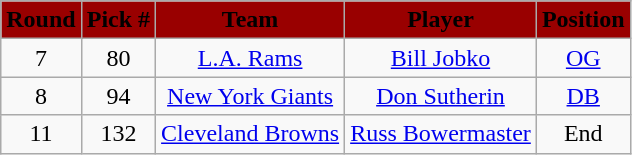<table class="wikitable" style="text-align:center">
<tr style="background:#900;">
<td><strong><span>Round</span></strong></td>
<td><strong><span>Pick #</span></strong></td>
<td><strong><span>Team</span></strong></td>
<td><strong><span>Player</span></strong></td>
<td><strong><span>Position</span></strong></td>
</tr>
<tr>
<td>7</td>
<td align=center>80</td>
<td><a href='#'>L.A. Rams</a></td>
<td><a href='#'>Bill Jobko</a></td>
<td><a href='#'>OG</a></td>
</tr>
<tr>
<td>8</td>
<td align=center>94</td>
<td><a href='#'>New York Giants</a></td>
<td><a href='#'>Don Sutherin</a></td>
<td><a href='#'>DB</a></td>
</tr>
<tr>
<td>11</td>
<td align=center>132</td>
<td><a href='#'>Cleveland Browns</a></td>
<td><a href='#'>Russ Bowermaster</a></td>
<td>End</td>
</tr>
</table>
